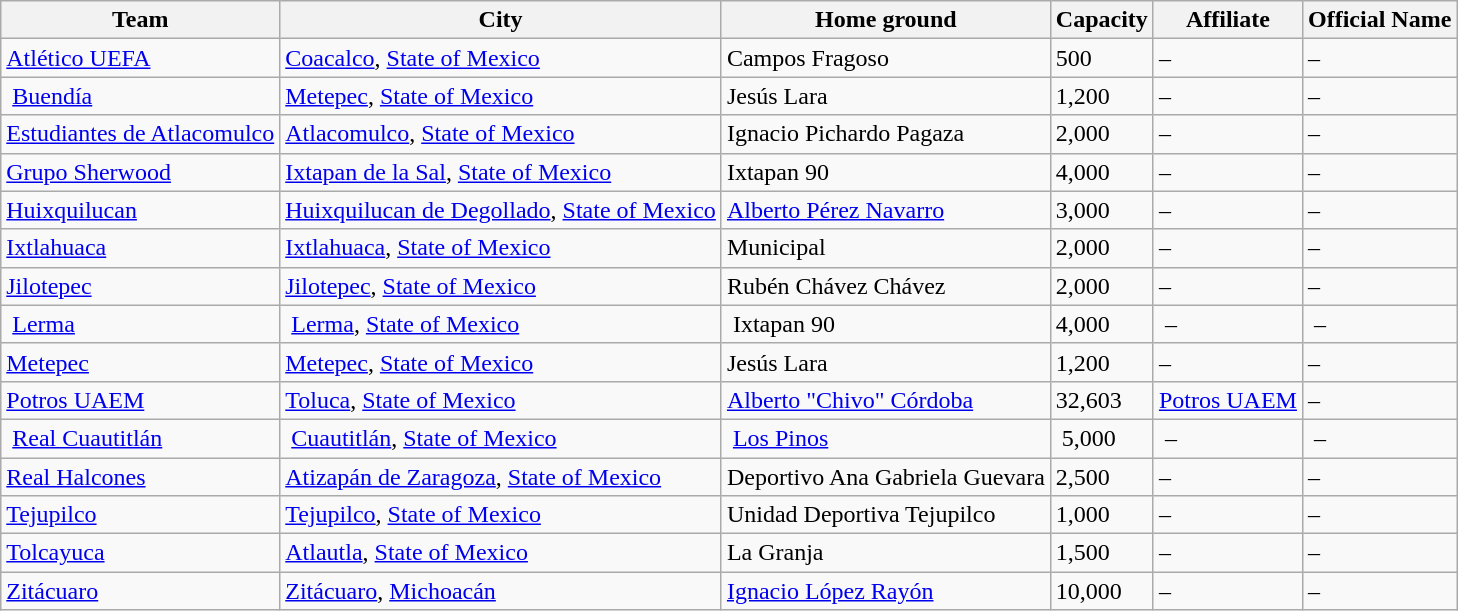<table class="wikitable sortable">
<tr>
<th>Team</th>
<th>City</th>
<th>Home ground</th>
<th>Capacity</th>
<th>Affiliate</th>
<th>Official Name</th>
</tr>
<tr>
<td><a href='#'>Atlético UEFA</a></td>
<td><a href='#'>Coacalco</a>, <a href='#'>State of Mexico</a></td>
<td>Campos Fragoso</td>
<td>500</td>
<td>–</td>
<td>–</td>
</tr>
<tr>
<td> <a href='#'>Buendía</a> </td>
<td><a href='#'>Metepec</a>, <a href='#'>State of Mexico</a></td>
<td>Jesús Lara</td>
<td>1,200</td>
<td>–</td>
<td>–</td>
</tr>
<tr>
<td><a href='#'>Estudiantes de Atlacomulco</a></td>
<td><a href='#'>Atlacomulco</a>, <a href='#'>State of Mexico</a></td>
<td>Ignacio Pichardo Pagaza</td>
<td>2,000</td>
<td>–</td>
<td>–</td>
</tr>
<tr>
<td><a href='#'>Grupo Sherwood</a></td>
<td><a href='#'>Ixtapan de la Sal</a>, <a href='#'>State of Mexico</a></td>
<td>Ixtapan 90</td>
<td>4,000</td>
<td>–</td>
<td>–</td>
</tr>
<tr>
<td><a href='#'>Huixquilucan</a></td>
<td><a href='#'>Huixquilucan de Degollado</a>, <a href='#'>State of Mexico</a></td>
<td><a href='#'>Alberto Pérez Navarro</a></td>
<td>3,000</td>
<td>–</td>
<td>–</td>
</tr>
<tr>
<td><a href='#'>Ixtlahuaca</a></td>
<td><a href='#'>Ixtlahuaca</a>, <a href='#'>State of Mexico</a></td>
<td>Municipal</td>
<td>2,000</td>
<td>–</td>
<td>–</td>
</tr>
<tr>
<td><a href='#'>Jilotepec</a></td>
<td><a href='#'>Jilotepec</a>, <a href='#'>State of Mexico</a></td>
<td>Rubén Chávez Chávez</td>
<td>2,000</td>
<td>–</td>
<td>–</td>
</tr>
<tr>
<td> <a href='#'>Lerma</a> </td>
<td> <a href='#'>Lerma</a>, <a href='#'>State of Mexico</a> </td>
<td> Ixtapan 90</td>
<td>4,000</td>
<td> – </td>
<td> –</td>
</tr>
<tr>
<td><a href='#'>Metepec</a></td>
<td><a href='#'>Metepec</a>, <a href='#'>State of Mexico</a></td>
<td>Jesús Lara</td>
<td>1,200</td>
<td>–</td>
<td>–</td>
</tr>
<tr>
<td><a href='#'>Potros UAEM</a></td>
<td><a href='#'>Toluca</a>, <a href='#'>State of Mexico</a></td>
<td><a href='#'>Alberto "Chivo" Córdoba</a></td>
<td>32,603</td>
<td><a href='#'>Potros UAEM</a></td>
<td>–</td>
</tr>
<tr>
<td> <a href='#'>Real Cuautitlán</a> </td>
<td> <a href='#'>Cuautitlán</a>, <a href='#'>State of Mexico</a> </td>
<td> <a href='#'>Los Pinos</a> </td>
<td> 5,000</td>
<td> – </td>
<td> –</td>
</tr>
<tr>
<td><a href='#'>Real Halcones</a></td>
<td><a href='#'>Atizapán de Zaragoza</a>, <a href='#'>State of Mexico</a></td>
<td>Deportivo Ana Gabriela Guevara</td>
<td>2,500</td>
<td>–</td>
<td>–</td>
</tr>
<tr>
<td><a href='#'>Tejupilco</a></td>
<td><a href='#'>Tejupilco</a>, <a href='#'>State of Mexico</a></td>
<td>Unidad Deportiva Tejupilco</td>
<td>1,000</td>
<td>–</td>
<td>–</td>
</tr>
<tr>
<td><a href='#'>Tolcayuca</a></td>
<td><a href='#'>Atlautla</a>, <a href='#'>State of Mexico</a></td>
<td>La Granja</td>
<td>1,500</td>
<td>–</td>
<td>–</td>
</tr>
<tr>
<td><a href='#'>Zitácuaro</a></td>
<td><a href='#'>Zitácuaro</a>, <a href='#'>Michoacán</a></td>
<td><a href='#'>Ignacio López Rayón</a></td>
<td>10,000</td>
<td>–</td>
<td>–</td>
</tr>
</table>
